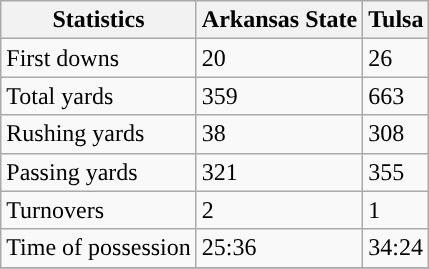<table class="wikitable">
<tr>
<th>Statistics</th>
<th>Arkansas State</th>
<th>Tulsa</th>
</tr>
<tr>
<td>First downs</td>
<td>20</td>
<td>26</td>
</tr>
<tr>
<td>Total yards</td>
<td>359</td>
<td>663</td>
</tr>
<tr>
<td>Rushing yards</td>
<td>38</td>
<td>308</td>
</tr>
<tr>
<td>Passing yards</td>
<td>321</td>
<td>355</td>
</tr>
<tr>
<td>Turnovers</td>
<td>2</td>
<td>1</td>
</tr>
<tr>
<td>Time of possession</td>
<td>25:36</td>
<td>34:24</td>
</tr>
<tr>
</tr>
</table>
